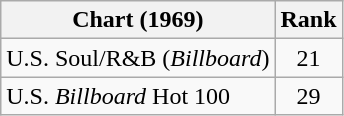<table class="wikitable">
<tr>
<th align="left">Chart (1969)</th>
<th style="text-align:center;">Rank</th>
</tr>
<tr>
<td>U.S. Soul/R&B (<em>Billboard</em>)</td>
<td style="text-align:center;">21</td>
</tr>
<tr>
<td>U.S. <em>Billboard</em> Hot 100</td>
<td style="text-align:center;">29</td>
</tr>
</table>
